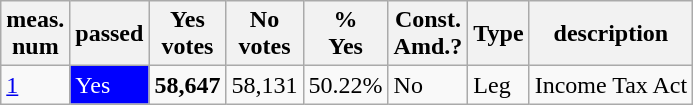<table class="wikitable sortable">
<tr>
<th>meas.<br>num</th>
<th>passed</th>
<th>Yes<br>votes</th>
<th>No<br>votes</th>
<th>%<br>Yes</th>
<th>Const.<br>Amd.?</th>
<th>Type</th>
<th>description</th>
</tr>
<tr>
<td><a href='#'>1</a></td>
<td style="background:blue;color:white">Yes</td>
<td><strong>58,647</strong></td>
<td>58,131</td>
<td>50.22%</td>
<td>No</td>
<td>Leg</td>
<td>Income Tax Act</td>
</tr>
</table>
